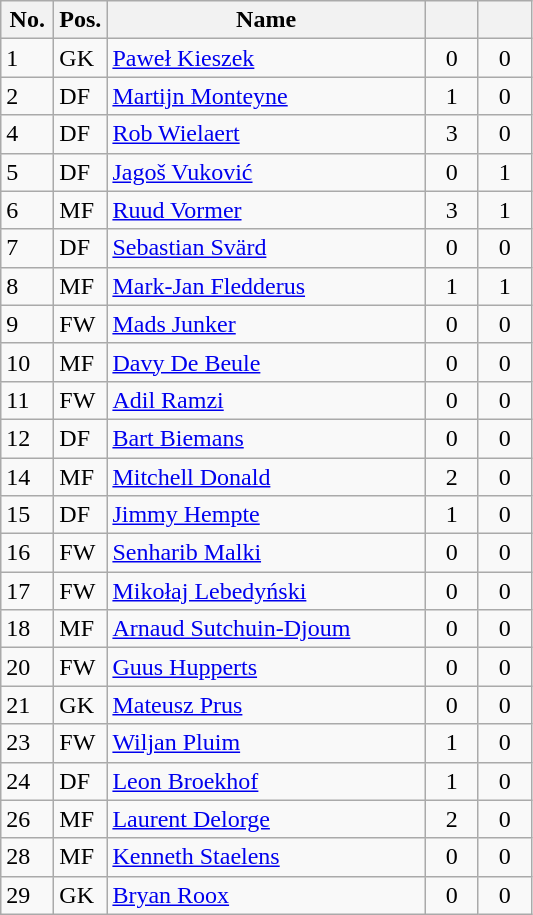<table class="wikitable" style="text-align:center">
<tr>
<th width=10%>No.</th>
<th width=10%>Pos.</th>
<th width=60%>Name</th>
<th width=10%></th>
<th width=10%></th>
</tr>
<tr>
<td align="left">1</td>
<td align="left">GK</td>
<td align="left"> <a href='#'>Paweł Kieszek</a></td>
<td>0</td>
<td>0</td>
</tr>
<tr>
<td align="left">2</td>
<td align="left">DF</td>
<td align="left"> <a href='#'>Martijn Monteyne</a></td>
<td>1</td>
<td>0</td>
</tr>
<tr>
<td align="left">4</td>
<td align="left">DF</td>
<td align="left"> <a href='#'>Rob Wielaert</a></td>
<td>3</td>
<td>0</td>
</tr>
<tr>
<td align="left">5</td>
<td align="left">DF</td>
<td align="left"> <a href='#'>Jagoš Vuković</a></td>
<td>0</td>
<td>1</td>
</tr>
<tr>
<td align="left">6</td>
<td align="left">MF</td>
<td align="left"> <a href='#'>Ruud Vormer</a></td>
<td>3</td>
<td>1</td>
</tr>
<tr>
<td align="left">7</td>
<td align="left">DF</td>
<td align="left"> <a href='#'>Sebastian Svärd</a></td>
<td>0</td>
<td>0</td>
</tr>
<tr>
<td align="left">8</td>
<td align="left">MF</td>
<td align="left"> <a href='#'>Mark-Jan Fledderus</a></td>
<td>1</td>
<td>1</td>
</tr>
<tr>
<td align="left">9</td>
<td align="left">FW</td>
<td align="left"> <a href='#'>Mads Junker</a></td>
<td>0</td>
<td>0</td>
</tr>
<tr>
<td align="left">10</td>
<td align="left">MF</td>
<td align="left"> <a href='#'>Davy De Beule</a></td>
<td>0</td>
<td>0</td>
</tr>
<tr>
<td align="left">11</td>
<td align="left">FW</td>
<td align="left"> <a href='#'>Adil Ramzi</a></td>
<td>0</td>
<td>0</td>
</tr>
<tr>
<td align="left">12</td>
<td align="left">DF</td>
<td align="left"> <a href='#'>Bart Biemans</a></td>
<td>0</td>
<td>0</td>
</tr>
<tr>
<td align="left">14</td>
<td align="left">MF</td>
<td align="left"> <a href='#'>Mitchell Donald</a></td>
<td>2</td>
<td>0</td>
</tr>
<tr>
<td align="left">15</td>
<td align="left">DF</td>
<td align="left"> <a href='#'>Jimmy Hempte</a></td>
<td>1</td>
<td>0</td>
</tr>
<tr>
<td align="left">16</td>
<td align="left">FW</td>
<td align="left"> <a href='#'>Senharib Malki</a></td>
<td>0</td>
<td>0</td>
</tr>
<tr>
<td align="left">17</td>
<td align="left">FW</td>
<td align="left"> <a href='#'>Mikołaj Lebedyński</a></td>
<td>0</td>
<td>0</td>
</tr>
<tr>
<td align="left">18</td>
<td align="left">MF</td>
<td align="left"> <a href='#'>Arnaud Sutchuin-Djoum</a></td>
<td>0</td>
<td>0</td>
</tr>
<tr>
<td align="left">20</td>
<td align="left">FW</td>
<td align="left"> <a href='#'>Guus Hupperts</a></td>
<td>0</td>
<td>0</td>
</tr>
<tr>
<td align="left">21</td>
<td align="left">GK</td>
<td align="left"> <a href='#'>Mateusz Prus</a></td>
<td>0</td>
<td>0</td>
</tr>
<tr>
<td align="left">23</td>
<td align="left">FW</td>
<td align="left"> <a href='#'>Wiljan Pluim</a></td>
<td>1</td>
<td>0</td>
</tr>
<tr>
<td align="left">24</td>
<td align="left">DF</td>
<td align="left"> <a href='#'>Leon Broekhof</a></td>
<td>1</td>
<td>0</td>
</tr>
<tr>
<td align="left">26</td>
<td align="left">MF</td>
<td align="left"> <a href='#'>Laurent Delorge</a></td>
<td>2</td>
<td>0</td>
</tr>
<tr>
<td align="left">28</td>
<td align="left">MF</td>
<td align="left"> <a href='#'>Kenneth Staelens</a></td>
<td>0</td>
<td>0</td>
</tr>
<tr>
<td align="left">29</td>
<td align="left">GK</td>
<td align="left"> <a href='#'>Bryan Roox</a></td>
<td>0</td>
<td>0</td>
</tr>
</table>
